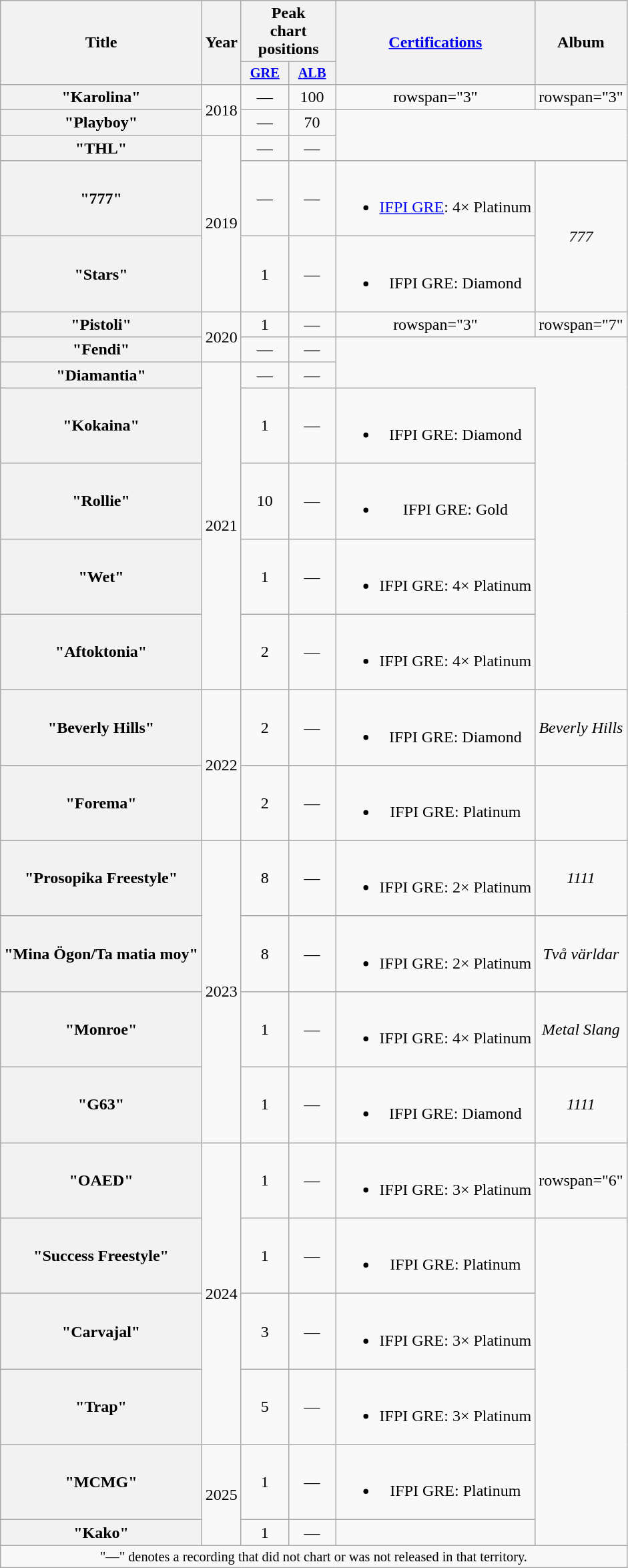<table class="wikitable plainrowheaders" style="text-align:center;">
<tr>
<th scope="col" rowspan="2">Title</th>
<th scope="col" rowspan="2">Year</th>
<th scope="col" colspan="2">Peak<br>chart<br>positions</th>
<th scope="col" rowspan="2"><a href='#'>Certifications</a></th>
<th scope="col" rowspan="2">Album</th>
</tr>
<tr>
<th style="width:3em; font-size:85%;"><a href='#'>GRE</a><br></th>
<th style="width:3em; font-size:85%;"><a href='#'>ALB</a><br></th>
</tr>
<tr>
<th scope="row">"Karolina"</th>
<td rowspan="2">2018</td>
<td>—</td>
<td>100</td>
<td>rowspan="3" </td>
<td>rowspan="3" </td>
</tr>
<tr>
<th scope="row">"Playboy"</th>
<td>—</td>
<td>70</td>
</tr>
<tr>
<th scope="row">"THL"<br></th>
<td rowspan="3">2019</td>
<td>—</td>
<td>—</td>
</tr>
<tr>
<th scope="row">"777"</th>
<td>—</td>
<td>—</td>
<td><br><ul><li><a href='#'>IFPI GRE</a>: 4× Platinum</li></ul></td>
<td rowspan="2"><em>777</em></td>
</tr>
<tr>
<th scope="row">"Stars"<br></th>
<td>1</td>
<td>—</td>
<td><br><ul><li>IFPI GRE: Diamond</li></ul></td>
</tr>
<tr>
<th scope="row">"Pistoli"<br></th>
<td rowspan="2">2020</td>
<td>1</td>
<td>—</td>
<td>rowspan="3" </td>
<td>rowspan="7" </td>
</tr>
<tr>
<th scope="row">"Fendi"<br></th>
<td>—</td>
<td>—</td>
</tr>
<tr>
<th scope="row">"Diamantia"<br></th>
<td rowspan="5">2021</td>
<td>—</td>
<td>—</td>
</tr>
<tr>
<th scope="row">"Kokaina"</th>
<td>1</td>
<td>—</td>
<td><br><ul><li>IFPI GRE: Diamond</li></ul></td>
</tr>
<tr>
<th scope="row">"Rollie"</th>
<td>10</td>
<td>—</td>
<td><br><ul><li>IFPI GRE: Gold</li></ul></td>
</tr>
<tr>
<th scope="row">"Wet"<br></th>
<td>1</td>
<td>—</td>
<td><br><ul><li>IFPI GRE: 4× Platinum</li></ul></td>
</tr>
<tr>
<th scope="row">"Aftoktonia"<br></th>
<td>2</td>
<td>—</td>
<td><br><ul><li>IFPI GRE: 4× Platinum</li></ul></td>
</tr>
<tr>
<th scope="row">"Beverly Hills"</th>
<td rowspan="2">2022</td>
<td>2</td>
<td>—</td>
<td><br><ul><li>IFPI GRE: Diamond</li></ul></td>
<td><em>Beverly Hills</em></td>
</tr>
<tr>
<th scope="row">"Forema"<br></th>
<td>2</td>
<td>—</td>
<td><br><ul><li>IFPI GRE: Platinum</li></ul></td>
<td></td>
</tr>
<tr>
<th scope="row">"Prosopika Freestyle"<br></th>
<td rowspan="4">2023</td>
<td>8</td>
<td>—</td>
<td><br><ul><li>IFPI GRE: 2× Platinum</li></ul></td>
<td><em>1111</em></td>
</tr>
<tr>
<th scope="row">"Mina Ögon/Ta matia moy"<br></th>
<td>8</td>
<td>—</td>
<td><br><ul><li>IFPI GRE: 2× Platinum</li></ul></td>
<td><em>Två världar</em></td>
</tr>
<tr>
<th scope="row">"Monroe"<br></th>
<td>1</td>
<td>—</td>
<td><br><ul><li>IFPI GRE: 4× Platinum</li></ul></td>
<td><em>Metal Slang</em></td>
</tr>
<tr>
<th scope="row">"G63"<br></th>
<td>1</td>
<td>—</td>
<td><br><ul><li>IFPI GRE: Diamond</li></ul></td>
<td><em>1111</em></td>
</tr>
<tr>
<th scope="row">"OAED"<br></th>
<td rowspan="4">2024</td>
<td>1</td>
<td>—</td>
<td><br><ul><li>IFPI GRE: 3× Platinum</li></ul></td>
<td>rowspan="6" </td>
</tr>
<tr>
<th scope="row">"Success Freestyle"<br></th>
<td>1</td>
<td>—</td>
<td><br><ul><li>IFPI GRE: Platinum</li></ul></td>
</tr>
<tr>
<th scope="row">"Carvajal"<br></th>
<td>3</td>
<td>—</td>
<td><br><ul><li>IFPI GRE: 3× Platinum</li></ul></td>
</tr>
<tr>
<th scope="row">"Trap"<br></th>
<td>5</td>
<td>—</td>
<td><br><ul><li>IFPI GRE: 3× Platinum</li></ul></td>
</tr>
<tr>
<th scope="row">"MCMG"<br></th>
<td rowspan="2">2025</td>
<td>1</td>
<td>—</td>
<td><br><ul><li>IFPI GRE: Platinum</li></ul></td>
</tr>
<tr>
<th scope="row">"Kako"<br></th>
<td>1</td>
<td>—</td>
<td></td>
</tr>
<tr>
<td colspan="6" style="font-size:85%">"—" denotes a recording that did not chart or was not released in that territory.</td>
</tr>
</table>
